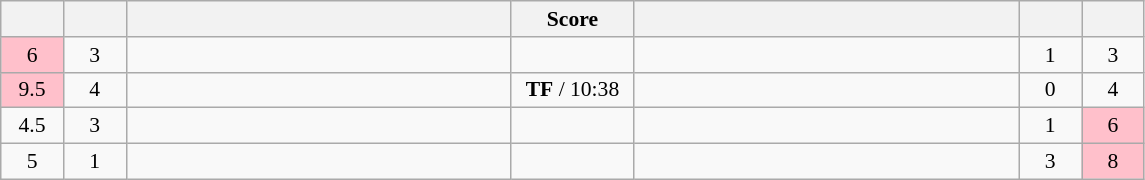<table class="wikitable" style="text-align: center; font-size:90%" |>
<tr>
<th width="35"></th>
<th width="35"></th>
<th width="250"></th>
<th width="75">Score</th>
<th width="250"></th>
<th width="35"></th>
<th width="35"></th>
</tr>
<tr>
<td bgcolor=pink>6</td>
<td>3</td>
<td style="text-align:left;"></td>
<td></td>
<td style="text-align:left;"><strong></strong></td>
<td>1</td>
<td>3</td>
</tr>
<tr>
<td bgcolor=pink>9.5</td>
<td>4</td>
<td style="text-align:left;"></td>
<td><strong>TF</strong> / 10:38</td>
<td style="text-align:left;"><strong></strong></td>
<td>0</td>
<td>4</td>
</tr>
<tr>
<td>4.5</td>
<td>3</td>
<td style="text-align:left;"></td>
<td></td>
<td style="text-align:left;"><strong></strong></td>
<td>1</td>
<td bgcolor=pink>6</td>
</tr>
<tr>
<td>5</td>
<td>1</td>
<td style="text-align:left;"><strong></strong></td>
<td></td>
<td style="text-align:left;"></td>
<td>3</td>
<td bgcolor=pink>8</td>
</tr>
</table>
